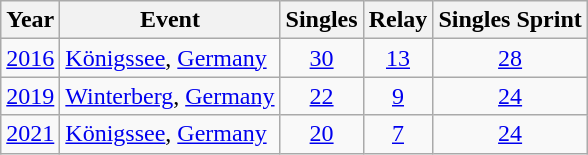<table class="wikitable sortable" style="text-align:center;">
<tr>
<th>Year</th>
<th>Event</th>
<th>Singles</th>
<th>Relay</th>
<th>Singles Sprint</th>
</tr>
<tr>
<td><a href='#'>2016</a></td>
<td style="text-align:left;"> <a href='#'>Königssee</a>, <a href='#'>Germany</a></td>
<td><a href='#'>30</a></td>
<td><a href='#'>13</a></td>
<td><a href='#'>28</a></td>
</tr>
<tr>
<td><a href='#'>2019</a></td>
<td style="text-align:left;"> <a href='#'>Winterberg</a>, <a href='#'>Germany</a></td>
<td><a href='#'>22</a></td>
<td><a href='#'>9</a></td>
<td><a href='#'>24</a></td>
</tr>
<tr>
<td><a href='#'>2021</a></td>
<td style="text-align:left;"> <a href='#'>Königssee</a>, <a href='#'>Germany</a></td>
<td><a href='#'>20</a></td>
<td><a href='#'>7</a></td>
<td><a href='#'>24</a></td>
</tr>
</table>
